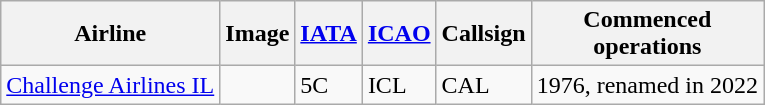<table class="wikitable sortable">
<tr valign="middle">
<th>Airline</th>
<th>Image</th>
<th><a href='#'>IATA</a></th>
<th><a href='#'>ICAO</a></th>
<th>Callsign</th>
<th>Commenced<br>operations</th>
</tr>
<tr>
<td><a href='#'>Challenge Airlines IL</a></td>
<td></td>
<td>5C</td>
<td>ICL</td>
<td>CAL</td>
<td>1976, renamed in 2022</td>
</tr>
</table>
